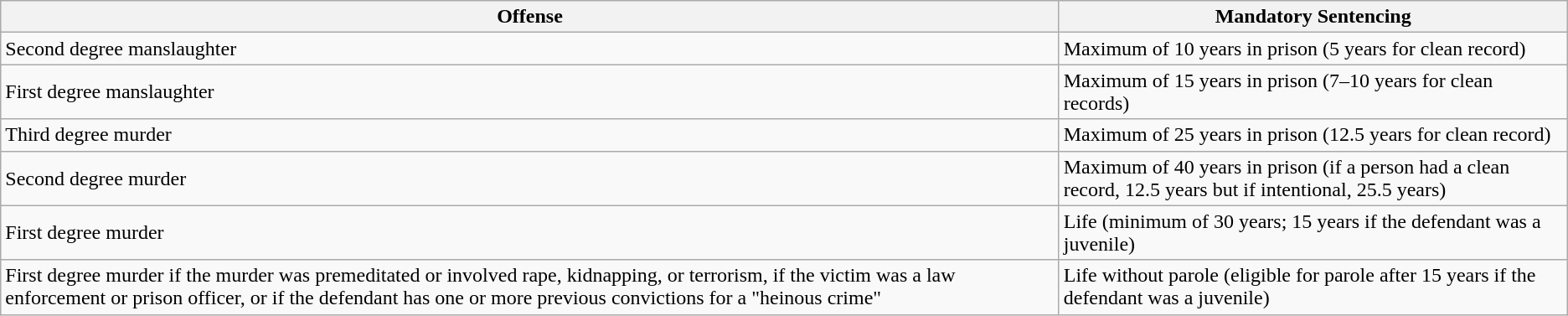<table class="wikitable">
<tr>
<th>Offense</th>
<th>Mandatory Sentencing</th>
</tr>
<tr>
<td>Second degree manslaughter</td>
<td>Maximum of 10 years in prison (5 years for clean record)</td>
</tr>
<tr>
<td>First degree manslaughter</td>
<td>Maximum of 15 years in prison (7–10 years for clean records)</td>
</tr>
<tr>
<td>Third degree murder</td>
<td>Maximum of 25 years in prison (12.5 years for clean record)</td>
</tr>
<tr>
<td>Second degree murder</td>
<td>Maximum of 40 years in prison (if a person had a clean record, 12.5 years but if intentional, 25.5 years)</td>
</tr>
<tr>
<td>First degree murder</td>
<td>Life (minimum of 30 years; 15 years if the defendant was a juvenile)</td>
</tr>
<tr>
<td>First degree murder if the murder was premeditated or involved rape, kidnapping, or terrorism, if the victim was a law enforcement or prison officer, or if the defendant has one or more previous convictions for a "heinous crime"</td>
<td>Life without parole (eligible for parole after 15 years if the defendant was a juvenile)</td>
</tr>
</table>
